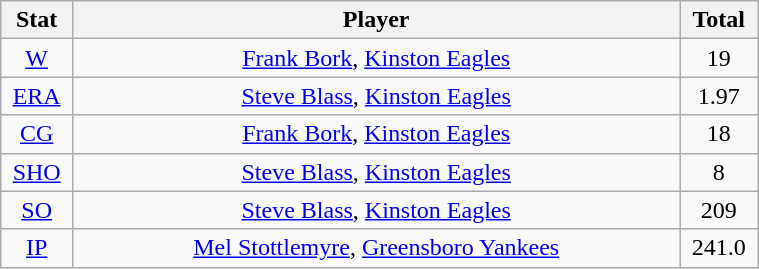<table class="wikitable" width="40%" style="text-align:center;">
<tr>
<th width="5%">Stat</th>
<th width="60%">Player</th>
<th width="5%">Total</th>
</tr>
<tr>
<td><a href='#'>W</a></td>
<td><a href='#'>Frank Bork</a>, <a href='#'>Kinston Eagles</a></td>
<td>19</td>
</tr>
<tr>
<td><a href='#'>ERA</a></td>
<td><a href='#'>Steve Blass</a>, <a href='#'>Kinston Eagles</a></td>
<td>1.97</td>
</tr>
<tr>
<td><a href='#'>CG</a></td>
<td><a href='#'>Frank Bork</a>, <a href='#'>Kinston Eagles</a></td>
<td>18</td>
</tr>
<tr>
<td><a href='#'>SHO</a></td>
<td><a href='#'>Steve Blass</a>, <a href='#'>Kinston Eagles</a></td>
<td>8</td>
</tr>
<tr>
<td><a href='#'>SO</a></td>
<td><a href='#'>Steve Blass</a>, <a href='#'>Kinston Eagles</a></td>
<td>209</td>
</tr>
<tr>
<td><a href='#'>IP</a></td>
<td><a href='#'>Mel Stottlemyre</a>, <a href='#'>Greensboro Yankees</a></td>
<td>241.0</td>
</tr>
</table>
